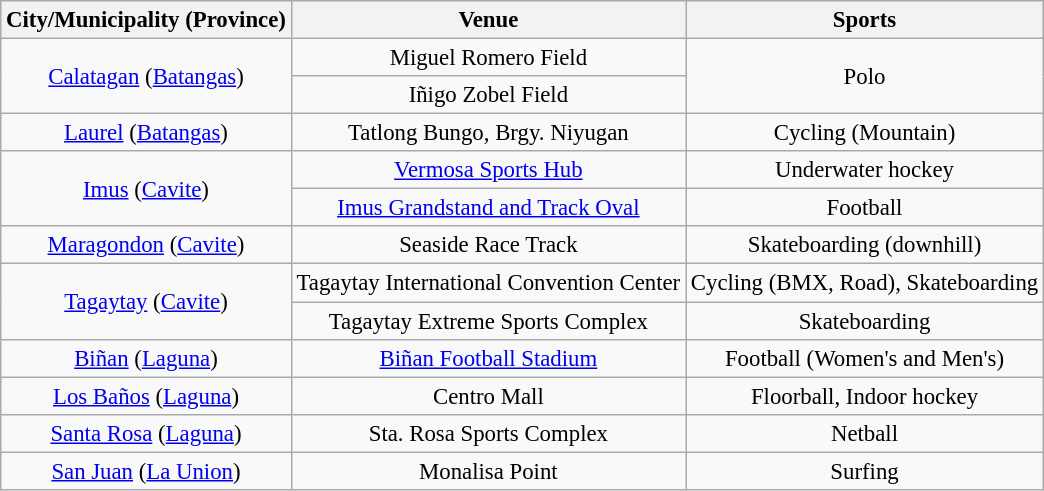<table class="wikitable" style="text-align:center; font-size:95%; border:3px;">
<tr style="text-align:center; color:solid black; font-weight:bold;">
<th>City/Municipality (Province)</th>
<th>Venue</th>
<th>Sports</th>
</tr>
<tr>
<td rowspan=2><a href='#'>Calatagan</a> (<a href='#'>Batangas</a>)</td>
<td>Miguel Romero Field</td>
<td rowspan=2>Polo</td>
</tr>
<tr>
<td>Iñigo Zobel Field</td>
</tr>
<tr>
<td><a href='#'>Laurel</a> (<a href='#'>Batangas</a>)</td>
<td>Tatlong Bungo, Brgy. Niyugan</td>
<td>Cycling (Mountain)</td>
</tr>
<tr>
<td rowspan=2><a href='#'>Imus</a> (<a href='#'>Cavite</a>)</td>
<td><a href='#'>Vermosa Sports Hub</a></td>
<td>Underwater hockey</td>
</tr>
<tr>
<td><a href='#'>Imus Grandstand and Track Oval</a></td>
<td>Football</td>
</tr>
<tr>
<td><a href='#'>Maragondon</a> (<a href='#'>Cavite</a>)</td>
<td>Seaside Race Track</td>
<td>Skateboarding (downhill)</td>
</tr>
<tr>
<td rowspan=2><a href='#'>Tagaytay</a> (<a href='#'>Cavite</a>)</td>
<td>Tagaytay International Convention Center</td>
<td>Cycling (BMX, Road), Skateboarding</td>
</tr>
<tr>
<td>Tagaytay Extreme Sports Complex</td>
<td>Skateboarding</td>
</tr>
<tr>
<td><a href='#'>Biñan</a> (<a href='#'>Laguna</a>)</td>
<td><a href='#'>Biñan Football Stadium</a></td>
<td>Football (Women's and Men's)</td>
</tr>
<tr>
<td><a href='#'>Los Baños</a> (<a href='#'>Laguna</a>)</td>
<td>Centro Mall</td>
<td>Floorball, Indoor hockey</td>
</tr>
<tr>
<td><a href='#'>Santa Rosa</a> (<a href='#'>Laguna</a>)</td>
<td>Sta. Rosa Sports Complex</td>
<td>Netball</td>
</tr>
<tr>
<td><a href='#'>San Juan</a> (<a href='#'>La Union</a>)</td>
<td>Monalisa Point</td>
<td>Surfing</td>
</tr>
</table>
